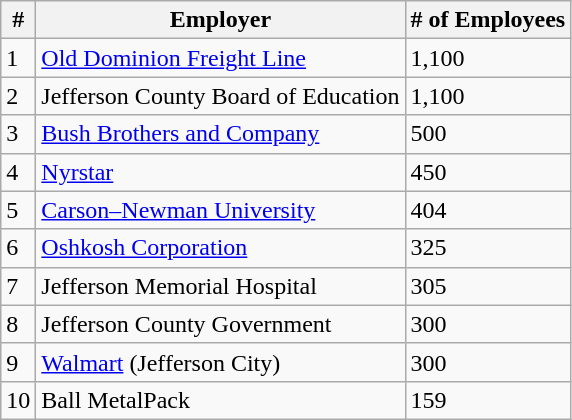<table class="wikitable">
<tr>
<th>#</th>
<th>Employer</th>
<th># of Employees</th>
</tr>
<tr>
<td>1</td>
<td><a href='#'>Old Dominion Freight Line</a></td>
<td>1,100</td>
</tr>
<tr>
<td>2</td>
<td>Jefferson County Board of Education</td>
<td>1,100</td>
</tr>
<tr>
<td>3</td>
<td><a href='#'>Bush Brothers and Company</a></td>
<td>500</td>
</tr>
<tr>
<td>4</td>
<td><a href='#'>Nyrstar</a></td>
<td>450</td>
</tr>
<tr>
<td>5</td>
<td><a href='#'>Carson–Newman University</a></td>
<td>404</td>
</tr>
<tr>
<td>6</td>
<td><a href='#'>Oshkosh Corporation</a></td>
<td>325</td>
</tr>
<tr>
<td>7</td>
<td>Jefferson Memorial Hospital</td>
<td>305</td>
</tr>
<tr>
<td>8</td>
<td>Jefferson County Government</td>
<td>300</td>
</tr>
<tr>
<td>9</td>
<td><a href='#'>Walmart</a> (Jefferson City)</td>
<td>300</td>
</tr>
<tr>
<td>10</td>
<td>Ball MetalPack</td>
<td>159</td>
</tr>
</table>
